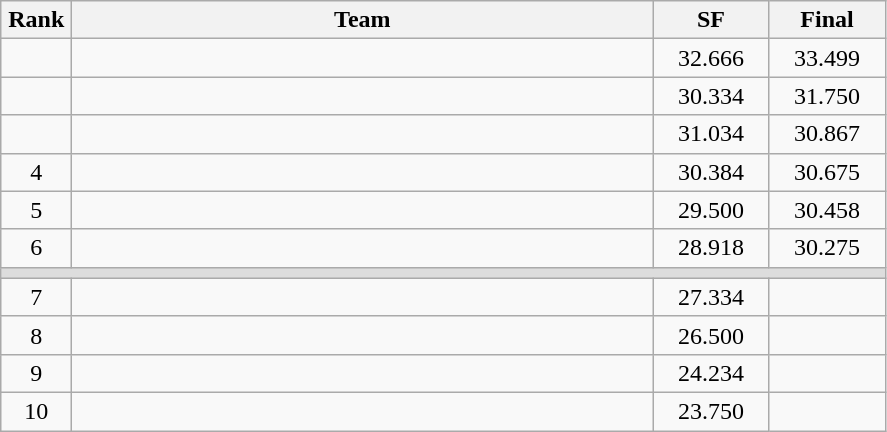<table class=wikitable style="text-align:center">
<tr>
<th width=40>Rank</th>
<th width=380>Team</th>
<th width=70>SF</th>
<th width=70>Final</th>
</tr>
<tr>
<td></td>
<td align=left></td>
<td>32.666</td>
<td>33.499</td>
</tr>
<tr>
<td></td>
<td align=left></td>
<td>30.334</td>
<td>31.750</td>
</tr>
<tr>
<td></td>
<td align=left></td>
<td>31.034</td>
<td>30.867</td>
</tr>
<tr>
<td>4</td>
<td align=left></td>
<td>30.384</td>
<td>30.675</td>
</tr>
<tr>
<td>5</td>
<td align=left></td>
<td>29.500</td>
<td>30.458</td>
</tr>
<tr>
<td>6</td>
<td align=left></td>
<td>28.918</td>
<td>30.275</td>
</tr>
<tr bgcolor=#DDDDDD>
<td colspan=4></td>
</tr>
<tr>
<td>7</td>
<td align=left></td>
<td>27.334</td>
<td></td>
</tr>
<tr>
<td>8</td>
<td align=left></td>
<td>26.500</td>
<td></td>
</tr>
<tr>
<td>9</td>
<td align=left></td>
<td>24.234</td>
<td></td>
</tr>
<tr>
<td>10</td>
<td align=left></td>
<td>23.750</td>
<td></td>
</tr>
</table>
